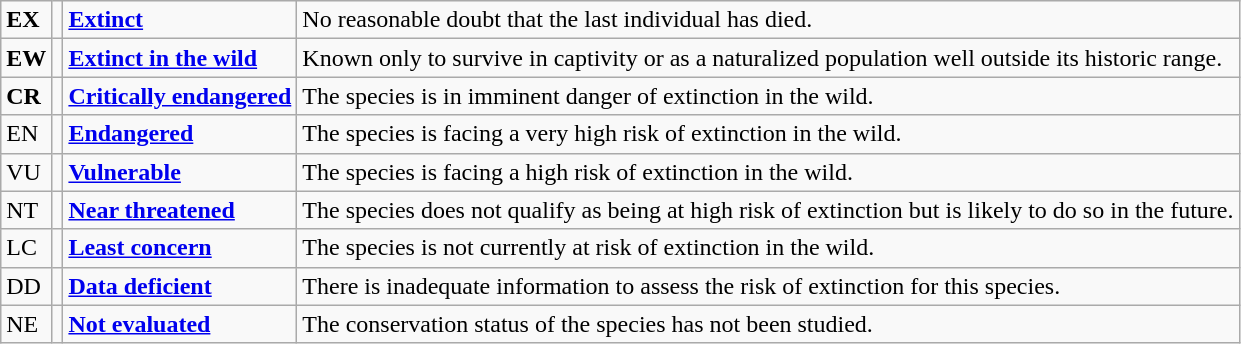<table class="wikitable" style="text-align:left">
<tr>
<td><strong>EX</strong></td>
<td></td>
<td><strong><a href='#'>Extinct</a></strong></td>
<td>No reasonable doubt that the last individual has died.</td>
</tr>
<tr>
<td><strong>E<span>W</span></strong></td>
<td></td>
<td><strong><a href='#'>Extinct in the wild</a></strong></td>
<td>Known only to survive in captivity or as a naturalized population well outside its historic range.</td>
</tr>
<tr>
<td><span><strong>CR</strong></span></td>
<td></td>
<td><strong><a href='#'>Critically endangered</a></strong></td>
<td>The species is in imminent danger of extinction in the wild.</td>
</tr>
<tr>
<td><span>EN</span></td>
<td></td>
<td><strong><a href='#'>Endangered</a></strong></td>
<td>The species is facing a very high risk of extinction in the wild.</td>
</tr>
<tr>
<td><span>VU</span></td>
<td></td>
<td><strong><a href='#'>Vulnerable</a></strong></td>
<td>The species is facing a high risk of extinction in the wild.</td>
</tr>
<tr>
<td><span>NT</span></td>
<td></td>
<td><strong><a href='#'>Near threatened</a></strong></td>
<td>The species does not qualify as being at high risk of extinction but is likely to do so in the future.</td>
</tr>
<tr>
<td>LC</td>
<td></td>
<td><strong><a href='#'>Least concern</a></strong></td>
<td>The species is not currently at risk of extinction in the wild.</td>
</tr>
<tr>
<td><span>DD</span></td>
<td></td>
<td><strong><a href='#'>Data deficient</a></strong></td>
<td>There is inadequate information to assess the risk of extinction for this species.</td>
</tr>
<tr>
<td><span>NE</span></td>
<td></td>
<td><strong><a href='#'>Not evaluated</a></strong></td>
<td>The conservation status of the species has not been studied.</td>
</tr>
</table>
